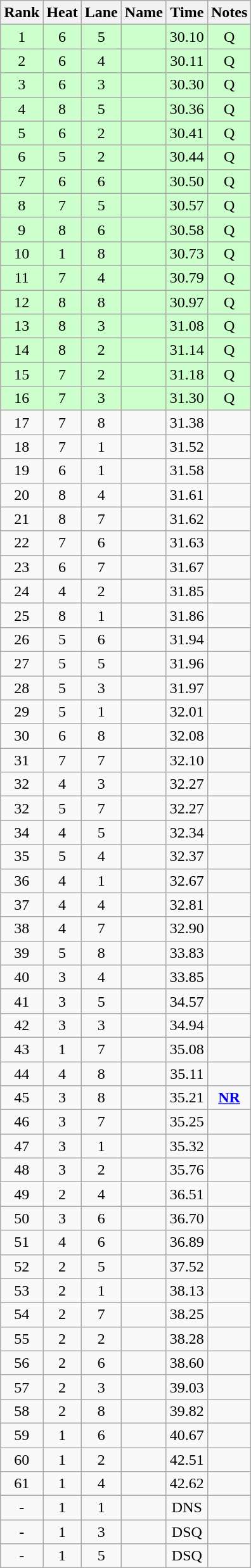<table class="wikitable sortable" style="text-align:center">
<tr>
<th>Rank</th>
<th>Heat</th>
<th>Lane</th>
<th>Name</th>
<th>Time</th>
<th>Notes</th>
</tr>
<tr bgcolor=ccffcc>
<td>1</td>
<td>6</td>
<td>5</td>
<td align=left></td>
<td>30.10</td>
<td>Q</td>
</tr>
<tr bgcolor=ccffcc>
<td>2</td>
<td>6</td>
<td>4</td>
<td align=left></td>
<td>30.11</td>
<td>Q</td>
</tr>
<tr bgcolor=ccffcc>
<td>3</td>
<td>6</td>
<td>3</td>
<td align=left></td>
<td>30.30</td>
<td>Q</td>
</tr>
<tr bgcolor=ccffcc>
<td>4</td>
<td>8</td>
<td>5</td>
<td align=left></td>
<td>30.36</td>
<td>Q</td>
</tr>
<tr bgcolor=ccffcc>
<td>5</td>
<td>6</td>
<td>2</td>
<td align=left></td>
<td>30.41</td>
<td>Q</td>
</tr>
<tr bgcolor=ccffcc>
<td>6</td>
<td>5</td>
<td>2</td>
<td align=left></td>
<td>30.44</td>
<td>Q</td>
</tr>
<tr bgcolor=ccffcc>
<td>7</td>
<td>6</td>
<td>6</td>
<td align=left></td>
<td>30.50</td>
<td>Q</td>
</tr>
<tr bgcolor=ccffcc>
<td>8</td>
<td>7</td>
<td>5</td>
<td align=left></td>
<td>30.57</td>
<td>Q</td>
</tr>
<tr bgcolor=ccffcc>
<td>9</td>
<td>8</td>
<td>6</td>
<td align=left></td>
<td>30.58</td>
<td>Q</td>
</tr>
<tr bgcolor=ccffcc>
<td>10</td>
<td>1</td>
<td>8</td>
<td align=left></td>
<td>30.73</td>
<td>Q</td>
</tr>
<tr bgcolor=ccffcc>
<td>11</td>
<td>7</td>
<td>4</td>
<td align=left></td>
<td>30.79</td>
<td>Q</td>
</tr>
<tr bgcolor=ccffcc>
<td>12</td>
<td>8</td>
<td>8</td>
<td align=left></td>
<td>30.97</td>
<td>Q</td>
</tr>
<tr bgcolor=ccffcc>
<td>13</td>
<td>8</td>
<td>3</td>
<td align=left></td>
<td>31.08</td>
<td>Q</td>
</tr>
<tr bgcolor=ccffcc>
<td>14</td>
<td>8</td>
<td>2</td>
<td align=left></td>
<td>31.14</td>
<td>Q</td>
</tr>
<tr bgcolor=ccffcc>
<td>15</td>
<td>7</td>
<td>2</td>
<td align=left></td>
<td>31.18</td>
<td>Q</td>
</tr>
<tr bgcolor=ccffcc>
<td>16</td>
<td>7</td>
<td>3</td>
<td align=left></td>
<td>31.30</td>
<td>Q</td>
</tr>
<tr>
<td>17</td>
<td>7</td>
<td>8</td>
<td align=left></td>
<td>31.38</td>
<td></td>
</tr>
<tr>
<td>18</td>
<td>7</td>
<td>1</td>
<td align=left></td>
<td>31.52</td>
<td></td>
</tr>
<tr>
<td>19</td>
<td>6</td>
<td>1</td>
<td align=left></td>
<td>31.58</td>
<td></td>
</tr>
<tr>
<td>20</td>
<td>8</td>
<td>4</td>
<td align=left></td>
<td>31.61</td>
<td></td>
</tr>
<tr>
<td>21</td>
<td>8</td>
<td>7</td>
<td align=left></td>
<td>31.62</td>
<td></td>
</tr>
<tr>
<td>22</td>
<td>7</td>
<td>6</td>
<td align=left></td>
<td>31.63</td>
<td></td>
</tr>
<tr>
<td>23</td>
<td>6</td>
<td>7</td>
<td align=left></td>
<td>31.67</td>
<td></td>
</tr>
<tr>
<td>24</td>
<td>4</td>
<td>2</td>
<td align=left></td>
<td>31.85</td>
<td></td>
</tr>
<tr>
<td>25</td>
<td>8</td>
<td>1</td>
<td align=left></td>
<td>31.86</td>
<td></td>
</tr>
<tr>
<td>26</td>
<td>5</td>
<td>6</td>
<td align=left></td>
<td>31.94</td>
<td></td>
</tr>
<tr>
<td>27</td>
<td>5</td>
<td>5</td>
<td align=left></td>
<td>31.96</td>
<td></td>
</tr>
<tr>
<td>28</td>
<td>5</td>
<td>3</td>
<td align=left></td>
<td>31.97</td>
<td></td>
</tr>
<tr>
<td>29</td>
<td>5</td>
<td>1</td>
<td align=left></td>
<td>32.01</td>
<td></td>
</tr>
<tr>
<td>30</td>
<td>6</td>
<td>8</td>
<td align=left></td>
<td>32.08</td>
<td></td>
</tr>
<tr>
<td>31</td>
<td>7</td>
<td>7</td>
<td align=left></td>
<td>32.10</td>
<td></td>
</tr>
<tr>
<td>32</td>
<td>4</td>
<td>3</td>
<td align=left></td>
<td>32.27</td>
<td></td>
</tr>
<tr>
<td>32</td>
<td>5</td>
<td>7</td>
<td align=left></td>
<td>32.27</td>
<td></td>
</tr>
<tr>
<td>34</td>
<td>4</td>
<td>5</td>
<td align=left></td>
<td>32.34</td>
<td></td>
</tr>
<tr>
<td>35</td>
<td>5</td>
<td>4</td>
<td align=left></td>
<td>32.37</td>
<td></td>
</tr>
<tr>
<td>36</td>
<td>4</td>
<td>1</td>
<td align=left></td>
<td>32.67</td>
<td></td>
</tr>
<tr>
<td>37</td>
<td>4</td>
<td>4</td>
<td align=left></td>
<td>32.81</td>
<td></td>
</tr>
<tr>
<td>38</td>
<td>4</td>
<td>7</td>
<td align=left></td>
<td>32.90</td>
<td></td>
</tr>
<tr>
<td>39</td>
<td>5</td>
<td>8</td>
<td align=left></td>
<td>33.83</td>
<td></td>
</tr>
<tr>
<td>40</td>
<td>3</td>
<td>4</td>
<td align=left></td>
<td>33.85</td>
<td></td>
</tr>
<tr>
<td>41</td>
<td>3</td>
<td>5</td>
<td align=left></td>
<td>34.57</td>
<td></td>
</tr>
<tr>
<td>42</td>
<td>3</td>
<td>3</td>
<td align=left></td>
<td>34.94</td>
<td></td>
</tr>
<tr>
<td>43</td>
<td>1</td>
<td>7</td>
<td align=left></td>
<td>35.08</td>
<td></td>
</tr>
<tr>
<td>44</td>
<td>4</td>
<td>8</td>
<td align=left></td>
<td>35.11</td>
<td></td>
</tr>
<tr>
<td>45</td>
<td>3</td>
<td>8</td>
<td align=left></td>
<td>35.21</td>
<td><strong><a href='#'>NR</a></strong></td>
</tr>
<tr>
<td>46</td>
<td>3</td>
<td>7</td>
<td align=left></td>
<td>35.25</td>
<td></td>
</tr>
<tr>
<td>47</td>
<td>3</td>
<td>1</td>
<td align=left></td>
<td>35.32</td>
<td></td>
</tr>
<tr>
<td>48</td>
<td>3</td>
<td>2</td>
<td align=left></td>
<td>35.76</td>
<td></td>
</tr>
<tr>
<td>49</td>
<td>2</td>
<td>4</td>
<td align=left></td>
<td>36.51</td>
<td></td>
</tr>
<tr>
<td>50</td>
<td>3</td>
<td>6</td>
<td align=left></td>
<td>36.70</td>
<td></td>
</tr>
<tr>
<td>51</td>
<td>4</td>
<td>6</td>
<td align=left></td>
<td>36.89</td>
<td></td>
</tr>
<tr>
<td>52</td>
<td>2</td>
<td>5</td>
<td align=left></td>
<td>37.52</td>
<td></td>
</tr>
<tr>
<td>53</td>
<td>2</td>
<td>1</td>
<td align=left></td>
<td>38.13</td>
<td></td>
</tr>
<tr>
<td>54</td>
<td>2</td>
<td>7</td>
<td align=left></td>
<td>38.25</td>
<td></td>
</tr>
<tr>
<td>55</td>
<td>2</td>
<td>2</td>
<td align=left></td>
<td>38.28</td>
<td></td>
</tr>
<tr>
<td>56</td>
<td>2</td>
<td>6</td>
<td align=left></td>
<td>38.60</td>
<td></td>
</tr>
<tr>
<td>57</td>
<td>2</td>
<td>3</td>
<td align=left></td>
<td>39.03</td>
<td></td>
</tr>
<tr>
<td>58</td>
<td>2</td>
<td>8</td>
<td align=left></td>
<td>39.82</td>
<td></td>
</tr>
<tr>
<td>59</td>
<td>1</td>
<td>6</td>
<td align=left></td>
<td>40.67</td>
<td></td>
</tr>
<tr>
<td>60</td>
<td>1</td>
<td>2</td>
<td align=left></td>
<td>42.51</td>
<td></td>
</tr>
<tr>
<td>61</td>
<td>1</td>
<td>4</td>
<td align=left></td>
<td>42.62</td>
<td></td>
</tr>
<tr>
<td>-</td>
<td>1</td>
<td>1</td>
<td align=left></td>
<td>DNS</td>
<td></td>
</tr>
<tr>
<td>-</td>
<td>1</td>
<td>3</td>
<td align=left></td>
<td>DSQ</td>
<td></td>
</tr>
<tr>
<td>-</td>
<td>1</td>
<td>5</td>
<td align=left></td>
<td>DSQ</td>
<td></td>
</tr>
</table>
